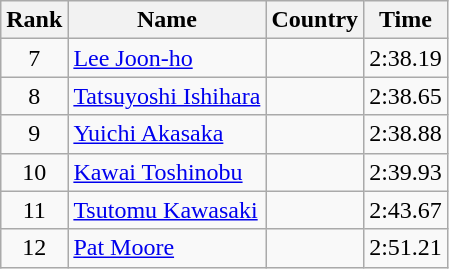<table class="wikitable" style="text-align:center">
<tr>
<th>Rank</th>
<th>Name</th>
<th>Country</th>
<th>Time</th>
</tr>
<tr>
<td>7</td>
<td align=left><a href='#'>Lee Joon-ho</a></td>
<td align=left></td>
<td>2:38.19</td>
</tr>
<tr>
<td>8</td>
<td align=left><a href='#'>Tatsuyoshi Ishihara</a></td>
<td align=left></td>
<td>2:38.65</td>
</tr>
<tr>
<td>9</td>
<td align=left><a href='#'>Yuichi Akasaka</a></td>
<td align="left"></td>
<td>2:38.88</td>
</tr>
<tr>
<td>10</td>
<td align=left><a href='#'>Kawai Toshinobu</a></td>
<td align=left></td>
<td>2:39.93</td>
</tr>
<tr>
<td>11</td>
<td align=left><a href='#'>Tsutomu Kawasaki</a></td>
<td align="left"></td>
<td>2:43.67</td>
</tr>
<tr>
<td>12</td>
<td align=left><a href='#'>Pat Moore</a></td>
<td align="left"></td>
<td>2:51.21</td>
</tr>
</table>
